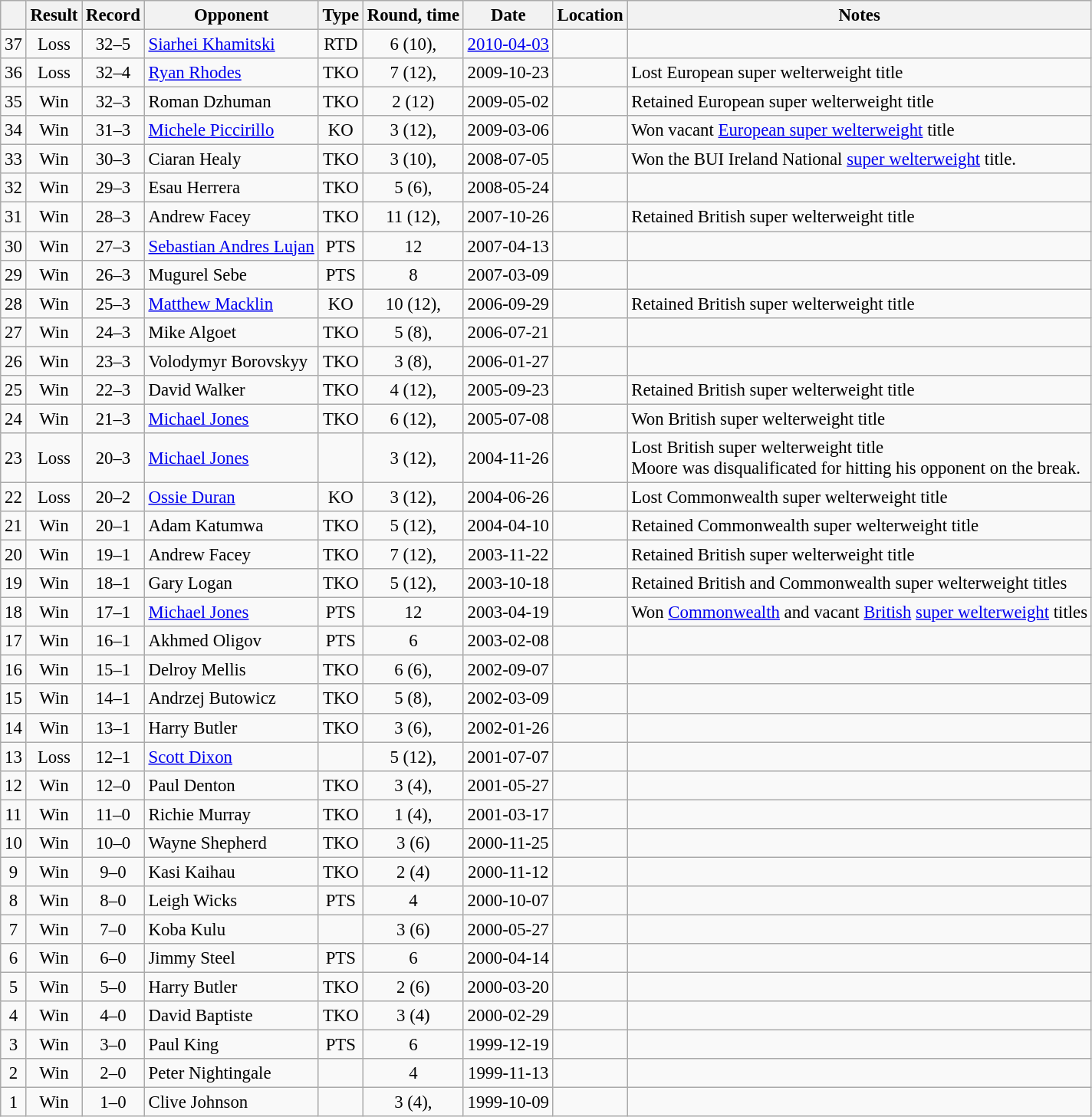<table class="wikitable" style="text-align:center; font-size:95%">
<tr>
<th></th>
<th>Result</th>
<th>Record</th>
<th>Opponent</th>
<th>Type</th>
<th>Round, time</th>
<th>Date</th>
<th>Location</th>
<th>Notes</th>
</tr>
<tr>
<td>37</td>
<td>Loss</td>
<td>32–5</td>
<td style="text-align:left;"> <a href='#'>Siarhei Khamitski</a></td>
<td>RTD</td>
<td>6 (10), </td>
<td><a href='#'>2010-04-03</a></td>
<td style="text-align:left;"> </td>
<td style="text-align:left;"></td>
</tr>
<tr>
<td>36</td>
<td>Loss</td>
<td>32–4</td>
<td style="text-align:left;"> <a href='#'>Ryan Rhodes</a></td>
<td>TKO</td>
<td>7 (12), </td>
<td>2009-10-23</td>
<td style="text-align:left;"> </td>
<td style="text-align:left;">Lost      European super welterweight title</td>
</tr>
<tr>
<td>35</td>
<td>Win</td>
<td>32–3</td>
<td style="text-align:left;"> Roman Dzhuman</td>
<td>TKO</td>
<td>2 (12)</td>
<td>2009-05-02</td>
<td style="text-align:left;"> </td>
<td style="text-align:left;">Retained European super welterweight title</td>
</tr>
<tr>
<td>34</td>
<td>Win</td>
<td>31–3</td>
<td style="text-align:left;"> <a href='#'>Michele Piccirillo</a></td>
<td>KO</td>
<td>3 (12), </td>
<td>2009-03-06</td>
<td style="text-align:left;"> </td>
<td style="text-align:left;">Won vacant <a href='#'>European super welterweight</a> title</td>
</tr>
<tr>
<td>33</td>
<td>Win</td>
<td>30–3</td>
<td style="text-align:left;"> Ciaran Healy</td>
<td>TKO</td>
<td>3 (10), </td>
<td>2008-07-05</td>
<td style="text-align:left;"> </td>
<td style="text-align:left;">Won the BUI Ireland National <a href='#'>super welterweight</a> title.</td>
</tr>
<tr>
<td>32</td>
<td>Win</td>
<td>29–3</td>
<td style="text-align:left;"> Esau Herrera</td>
<td>TKO</td>
<td>5 (6), </td>
<td>2008-05-24</td>
<td style="text-align:left;"> </td>
<td style="text-align:left;"></td>
</tr>
<tr>
<td>31</td>
<td>Win</td>
<td>28–3</td>
<td style="text-align:left;"> Andrew Facey</td>
<td>TKO</td>
<td>11 (12), </td>
<td>2007-10-26</td>
<td style="text-align:left;"> </td>
<td style="text-align:left;">Retained British super welterweight title</td>
</tr>
<tr>
<td>30</td>
<td>Win</td>
<td>27–3</td>
<td style="text-align:left;"> <a href='#'>Sebastian Andres Lujan</a></td>
<td>PTS</td>
<td>12</td>
<td>2007-04-13</td>
<td style="text-align:left;"> </td>
<td style="text-align:left;"></td>
</tr>
<tr>
<td>29</td>
<td>Win</td>
<td>26–3</td>
<td style="text-align:left;"> Mugurel Sebe</td>
<td>PTS</td>
<td>8</td>
<td>2007-03-09</td>
<td style="text-align:left;"> </td>
<td style="text-align:left;"></td>
</tr>
<tr>
<td>28</td>
<td>Win</td>
<td>25–3</td>
<td style="text-align:left;"> <a href='#'>Matthew Macklin</a></td>
<td>KO</td>
<td>10 (12), </td>
<td>2006-09-29</td>
<td style="text-align:left;"> </td>
<td style="text-align:left;">Retained British super welterweight title</td>
</tr>
<tr>
<td>27</td>
<td>Win</td>
<td>24–3</td>
<td style="text-align:left;"> Mike Algoet</td>
<td>TKO</td>
<td>5 (8), </td>
<td>2006-07-21</td>
<td style="text-align:left;"> </td>
<td style="text-align:left;"></td>
</tr>
<tr>
<td>26</td>
<td>Win</td>
<td>23–3</td>
<td style="text-align:left;"> Volodymyr Borovskyy</td>
<td>TKO</td>
<td>3 (8), </td>
<td>2006-01-27</td>
<td style="text-align:left;"> </td>
<td style="text-align:left;"></td>
</tr>
<tr>
<td>25</td>
<td>Win</td>
<td>22–3</td>
<td style="text-align:left;"> David Walker</td>
<td>TKO</td>
<td>4 (12), </td>
<td>2005-09-23</td>
<td style="text-align:left;"> </td>
<td style="text-align:left;">Retained British super welterweight title</td>
</tr>
<tr>
<td>24</td>
<td>Win</td>
<td>21–3</td>
<td style="text-align:left;"> <a href='#'>Michael Jones</a></td>
<td>TKO</td>
<td>6 (12), </td>
<td>2005-07-08</td>
<td style="text-align:left;"> </td>
<td style="text-align:left;">Won British super welterweight title</td>
</tr>
<tr>
<td>23</td>
<td>Loss</td>
<td>20–3</td>
<td style="text-align:left;"> <a href='#'>Michael Jones</a></td>
<td></td>
<td>3 (12), </td>
<td>2004-11-26</td>
<td style="text-align:left;"> </td>
<td style="text-align:left;">Lost British super welterweight title <br> Moore was disqualificated for hitting his opponent on the break.</td>
</tr>
<tr>
<td>22</td>
<td>Loss</td>
<td>20–2</td>
<td style="text-align:left;"> <a href='#'>Ossie Duran</a></td>
<td>KO</td>
<td>3 (12), </td>
<td>2004-06-26</td>
<td style="text-align:left;"> </td>
<td style="text-align:left;">Lost Commonwealth super welterweight title</td>
</tr>
<tr>
<td>21</td>
<td>Win</td>
<td>20–1</td>
<td style="text-align:left;"> Adam Katumwa</td>
<td>TKO</td>
<td>5 (12), </td>
<td>2004-04-10</td>
<td style="text-align:left;"> </td>
<td style="text-align:left;">Retained Commonwealth super welterweight title</td>
</tr>
<tr>
<td>20</td>
<td>Win</td>
<td>19–1</td>
<td style="text-align:left;"> Andrew Facey</td>
<td>TKO</td>
<td>7 (12), </td>
<td>2003-11-22</td>
<td style="text-align:left;"> </td>
<td style="text-align:left;">Retained British super welterweight title</td>
</tr>
<tr>
<td>19</td>
<td>Win</td>
<td>18–1</td>
<td style="text-align:left;"> Gary Logan</td>
<td>TKO</td>
<td>5 (12), </td>
<td>2003-10-18</td>
<td style="text-align:left;"> </td>
<td style="text-align:left;">Retained British and Commonwealth super welterweight titles</td>
</tr>
<tr>
<td>18</td>
<td>Win</td>
<td>17–1</td>
<td style="text-align:left;"> <a href='#'>Michael Jones</a></td>
<td>PTS</td>
<td>12</td>
<td>2003-04-19</td>
<td style="text-align:left;"> </td>
<td style="text-align:left;">Won <a href='#'>Commonwealth</a> and vacant <a href='#'>British</a> <a href='#'>super welterweight</a> titles</td>
</tr>
<tr>
<td>17</td>
<td>Win</td>
<td>16–1</td>
<td style="text-align:left;"> Akhmed Oligov</td>
<td>PTS</td>
<td>6</td>
<td>2003-02-08</td>
<td style="text-align:left;"> </td>
<td style="text-align:left;"></td>
</tr>
<tr>
<td>16</td>
<td>Win</td>
<td>15–1</td>
<td style="text-align:left;"> Delroy Mellis</td>
<td>TKO</td>
<td>6 (6), </td>
<td>2002-09-07</td>
<td style="text-align:left;"> </td>
<td style="text-align:left;"></td>
</tr>
<tr>
<td>15</td>
<td>Win</td>
<td>14–1</td>
<td style="text-align:left;"> Andrzej Butowicz</td>
<td>TKO</td>
<td>5 (8), </td>
<td>2002-03-09</td>
<td style="text-align:left;"> </td>
<td style="text-align:left;"></td>
</tr>
<tr>
<td>14</td>
<td>Win</td>
<td>13–1</td>
<td style="text-align:left;"> Harry Butler</td>
<td>TKO</td>
<td>3 (6), </td>
<td>2002-01-26</td>
<td style="text-align:left;"> </td>
<td style="text-align:left;"></td>
</tr>
<tr>
<td>13</td>
<td>Loss</td>
<td>12–1</td>
<td style="text-align:left;"> <a href='#'>Scott Dixon</a></td>
<td></td>
<td>5 (12), </td>
<td>2001-07-07</td>
<td style="text-align:left;"> </td>
<td style="text-align:left;"></td>
</tr>
<tr>
<td>12</td>
<td>Win</td>
<td>12–0</td>
<td style="text-align:left;"> Paul Denton</td>
<td>TKO</td>
<td>3 (4), </td>
<td>2001-05-27</td>
<td style="text-align:left;"> </td>
<td style="text-align:left;"></td>
</tr>
<tr>
<td>11</td>
<td>Win</td>
<td>11–0</td>
<td style="text-align:left;"> Richie Murray</td>
<td>TKO</td>
<td>1 (4), </td>
<td>2001-03-17</td>
<td style="text-align:left;"> </td>
<td style="text-align:left;"></td>
</tr>
<tr>
<td>10</td>
<td>Win</td>
<td>10–0</td>
<td style="text-align:left;"> Wayne Shepherd</td>
<td>TKO</td>
<td>3 (6)</td>
<td>2000-11-25</td>
<td style="text-align:left;"> </td>
<td style="text-align:left;"></td>
</tr>
<tr>
<td>9</td>
<td>Win</td>
<td>9–0</td>
<td style="text-align:left;"> Kasi Kaihau</td>
<td>TKO</td>
<td>2 (4)</td>
<td>2000-11-12</td>
<td style="text-align:left;"> </td>
<td style="text-align:left;"></td>
</tr>
<tr>
<td>8</td>
<td>Win</td>
<td>8–0</td>
<td style="text-align:left;"> Leigh Wicks</td>
<td>PTS</td>
<td>4</td>
<td>2000-10-07</td>
<td style="text-align:left;"> </td>
<td style="text-align:left;"></td>
</tr>
<tr>
<td>7</td>
<td>Win</td>
<td>7–0</td>
<td style="text-align:left;"> Koba Kulu</td>
<td></td>
<td>3 (6)</td>
<td>2000-05-27</td>
<td style="text-align:left;"> </td>
<td style="text-align:left;"></td>
</tr>
<tr>
<td>6</td>
<td>Win</td>
<td>6–0</td>
<td style="text-align:left;"> Jimmy Steel</td>
<td>PTS</td>
<td>6</td>
<td>2000-04-14</td>
<td style="text-align:left;"> </td>
<td style="text-align:left;"></td>
</tr>
<tr>
<td>5</td>
<td>Win</td>
<td>5–0</td>
<td style="text-align:left;"> Harry Butler</td>
<td>TKO</td>
<td>2 (6)</td>
<td>2000-03-20</td>
<td style="text-align:left;"> </td>
<td style="text-align:left;"></td>
</tr>
<tr>
<td>4</td>
<td>Win</td>
<td>4–0</td>
<td style="text-align:left;"> David Baptiste</td>
<td>TKO</td>
<td>3 (4)</td>
<td>2000-02-29</td>
<td style="text-align:left;"> </td>
<td style="text-align:left;"></td>
</tr>
<tr>
<td>3</td>
<td>Win</td>
<td>3–0</td>
<td style="text-align:left;"> Paul King</td>
<td>PTS</td>
<td>6</td>
<td>1999-12-19</td>
<td style="text-align:left;"> </td>
<td style="text-align:left;"></td>
</tr>
<tr>
<td>2</td>
<td>Win</td>
<td>2–0</td>
<td style="text-align:left;"> Peter Nightingale</td>
<td></td>
<td>4</td>
<td>1999-11-13</td>
<td style="text-align:left;"> </td>
<td style="text-align:left;"></td>
</tr>
<tr>
<td>1</td>
<td>Win</td>
<td>1–0</td>
<td style="text-align:left;"> Clive Johnson</td>
<td></td>
<td>3 (4), </td>
<td>1999-10-09</td>
<td style="text-align:left;"> </td>
<td style="text-align:left;"></td>
</tr>
</table>
